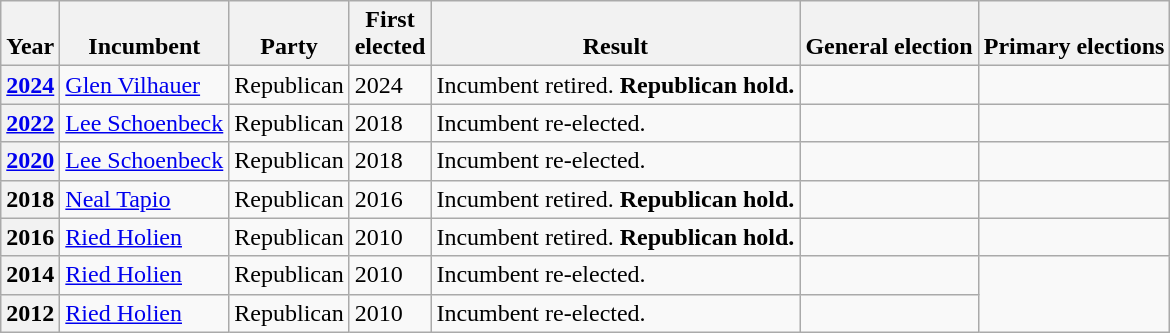<table class=wikitable>
<tr valign=bottom>
<th>Year</th>
<th>Incumbent</th>
<th>Party</th>
<th>First<br>elected</th>
<th>Result</th>
<th>General election</th>
<th>Primary elections</th>
</tr>
<tr>
<th><a href='#'>2024</a></th>
<td><a href='#'>Glen Vilhauer</a></td>
<td>Republican</td>
<td>2024</td>
<td>Incumbent retired. <strong>Republican hold.</strong></td>
<td nowrap></td>
</tr>
<tr>
<th><a href='#'>2022</a></th>
<td><a href='#'>Lee Schoenbeck</a></td>
<td>Republican</td>
<td>2018</td>
<td>Incumbent re-elected.</td>
<td nowrap></td>
<td nowrap></td>
</tr>
<tr>
<th><a href='#'>2020</a></th>
<td><a href='#'>Lee Schoenbeck</a></td>
<td>Republican</td>
<td>2018</td>
<td>Incumbent re-elected.</td>
<td nowrap></td>
</tr>
<tr>
<th>2018</th>
<td><a href='#'>Neal Tapio</a></td>
<td>Republican</td>
<td>2016</td>
<td>Incumbent retired. <strong>Republican hold.</strong></td>
<td nowrap></td>
<td nowrap></td>
</tr>
<tr>
<th>2016</th>
<td><a href='#'>Ried Holien</a></td>
<td>Republican</td>
<td>2010</td>
<td>Incumbent retired. <strong>Republican hold.</strong></td>
<td nowrap></td>
<td nowrap></td>
</tr>
<tr>
<th>2014</th>
<td><a href='#'>Ried Holien</a></td>
<td>Republican</td>
<td>2010</td>
<td>Incumbent re-elected.</td>
<td nowrap></td>
</tr>
<tr>
<th>2012</th>
<td><a href='#'>Ried Holien</a></td>
<td>Republican</td>
<td>2010</td>
<td>Incumbent re-elected.</td>
<td nowrap></td>
</tr>
</table>
